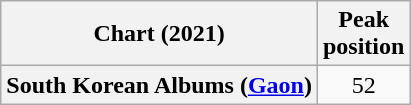<table class="wikitable plainrowheaders" style="text-align:center">
<tr>
<th scope="col">Chart (2021)</th>
<th scope="col">Peak<br>position</th>
</tr>
<tr>
<th scope="row">South Korean Albums (<a href='#'>Gaon</a>)</th>
<td>52</td>
</tr>
</table>
